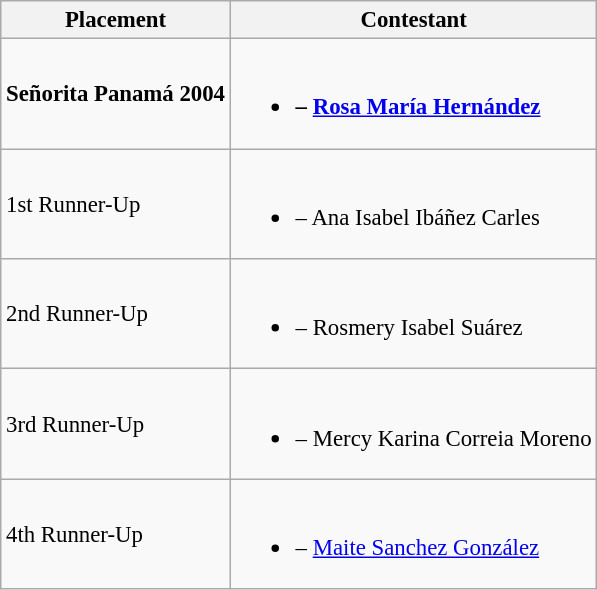<table class="wikitable sortable" style="font-size: 95%;">
<tr>
<th>Placement</th>
<th>Contestant</th>
</tr>
<tr>
<td><strong>Señorita Panamá 2004</strong></td>
<td><br><ul><li><strong> – <a href='#'>Rosa María Hernández</a></strong></li></ul></td>
</tr>
<tr>
<td>1st Runner-Up</td>
<td><br><ul><li> – Ana Isabel Ibáñez Carles</li></ul></td>
</tr>
<tr>
<td>2nd Runner-Up</td>
<td><br><ul><li> –  Rosmery Isabel Suárez</li></ul></td>
</tr>
<tr>
<td>3rd Runner-Up</td>
<td><br><ul><li> – Mercy Karina Correia Moreno</li></ul></td>
</tr>
<tr>
<td>4th Runner-Up</td>
<td><br><ul><li> – <a href='#'>Maite Sanchez González</a></li></ul></td>
</tr>
</table>
